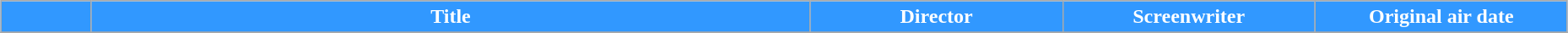<table class="wikitable" style="width:98%; margin:auto; background:#FFF;">
<tr>
<th style="background:#3198FF; color:#FFFFFF; width:4em;"></th>
<th style="background:#3198FF; color:#FFFFFF;">Title</th>
<th style="background:#3198FF; color:#FFFFFF; width:12em;">Director</th>
<th style="background:#3198FF; color:#FFFFFF; width:12em;">Screenwriter</th>
<th style="background:#3198FF; color:#FFFFFF; width:12em;">Original air date</th>
</tr>
<tr>
</tr>
</table>
